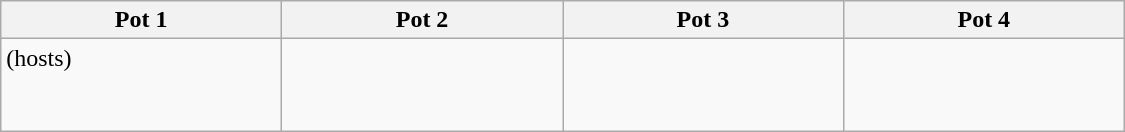<table class=wikitable width=750>
<tr>
<th width=25%>Pot 1</th>
<th width=25%>Pot 2</th>
<th width=25%>Pot 3</th>
<th width=25%>Pot 4</th>
</tr>
<tr valign=top>
<td> (hosts)<br> <br><br></td>
<td><br><br><br></td>
<td><br><br><br></td>
<td><br><br><br></td>
</tr>
</table>
